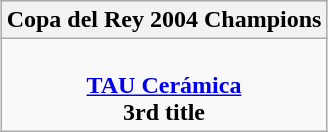<table class=wikitable style="text-align:center; margin:auto">
<tr>
<th>Copa del Rey 2004 Champions</th>
</tr>
<tr>
<td><br> <strong><a href='#'>TAU Cerámica</a></strong> <br> <strong>3rd title</strong></td>
</tr>
</table>
